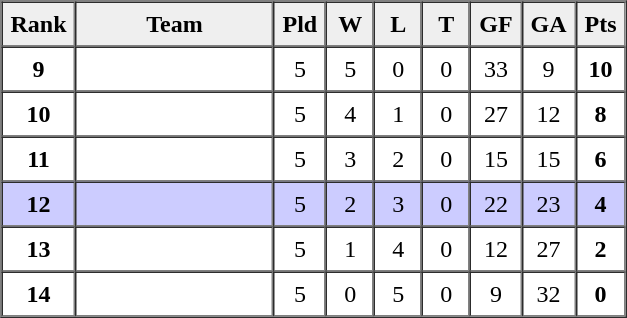<table border=1 cellpadding=5 cellspacing=0>
<tr>
<th bgcolor="#efefef" width="20">Rank</th>
<th bgcolor="#efefef" width="120">Team</th>
<th bgcolor="#efefef" width="20">Pld</th>
<th bgcolor="#efefef" width="20">W</th>
<th bgcolor="#efefef" width="20">L</th>
<th bgcolor="#efefef" width="20">T</th>
<th bgcolor="#efefef" width="20">GF</th>
<th bgcolor="#efefef" width="20">GA</th>
<th bgcolor="#efefef" width="20">Pts</th>
</tr>
<tr align=center>
<td><strong>9</strong></td>
<td align=left></td>
<td>5</td>
<td>5</td>
<td>0</td>
<td>0</td>
<td>33</td>
<td>9</td>
<td><strong>10</strong></td>
</tr>
<tr align=center>
<td><strong>10</strong></td>
<td align=left></td>
<td>5</td>
<td>4</td>
<td>1</td>
<td>0</td>
<td>27</td>
<td>12</td>
<td><strong>8</strong></td>
</tr>
<tr align=center>
<td><strong>11</strong></td>
<td align=left></td>
<td>5</td>
<td>3</td>
<td>2</td>
<td>0</td>
<td>15</td>
<td>15</td>
<td><strong>6</strong></td>
</tr>
<tr align=center bgcolor="ccccff">
<td><strong>12</strong></td>
<td align=left></td>
<td>5</td>
<td>2</td>
<td>3</td>
<td>0</td>
<td>22</td>
<td>23</td>
<td><strong>4</strong></td>
</tr>
<tr align=center>
<td><strong>13</strong></td>
<td align=left></td>
<td>5</td>
<td>1</td>
<td>4</td>
<td>0</td>
<td>12</td>
<td>27</td>
<td><strong>2</strong></td>
</tr>
<tr align=center>
<td><strong>14</strong></td>
<td align=left></td>
<td>5</td>
<td>0</td>
<td>5</td>
<td>0</td>
<td>9</td>
<td>32</td>
<td><strong>0</strong></td>
</tr>
</table>
